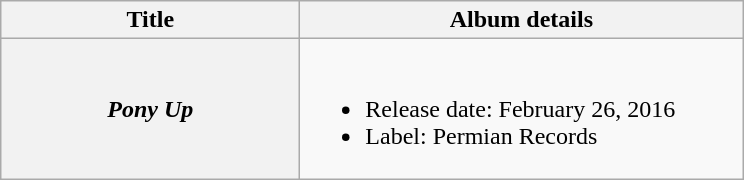<table class="wikitable plainrowheaders">
<tr>
<th style="width:12em;">Title</th>
<th style="width:18em;">Album details</th>
</tr>
<tr>
<th scope="row"><em>Pony Up</em></th>
<td><br><ul><li>Release date: February 26, 2016</li><li>Label: Permian Records</li></ul></td>
</tr>
</table>
